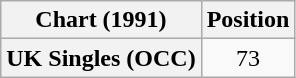<table class="wikitable plainrowheaders" style="text-align:center">
<tr>
<th>Chart (1991)</th>
<th>Position</th>
</tr>
<tr>
<th scope="row">UK Singles (OCC)</th>
<td>73</td>
</tr>
</table>
